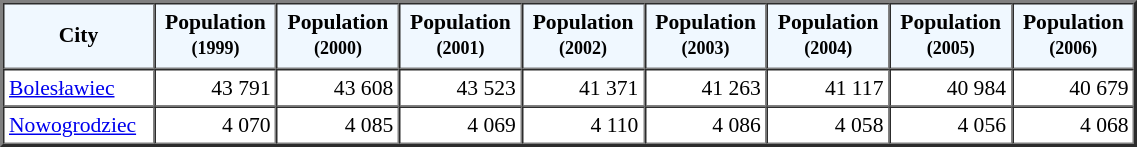<table width="60%" border="2" cellpadding="3" cellspacing="0" style="font-size:90%;line-height:120%;">
<tr bgcolor="F0F8FF">
<td style="text-align:center;"><strong>City</strong></td>
<td style="text-align:center;"><strong>Population<br><small>(1999)</small></strong></td>
<td style="text-align:center;"><strong>Population<br><small>(2000)</small></strong></td>
<td style="text-align:center;"><strong>Population<br><small>(2001)</small></strong></td>
<td style="text-align:center;"><strong>Population<br><small>(2002)</small></strong></td>
<td style="text-align:center;"><strong>Population<br><small>(2003)</small></strong></td>
<td style="text-align:center;"><strong>Population<br><small>(2004)</small></strong></td>
<td style="text-align:center;"><strong>Population<br><small>(2005)</small></strong></td>
<td style="text-align:center;"><strong>Population<br><small>(2006)</small></strong></td>
</tr>
<tr>
<td><a href='#'>Bolesławiec</a></td>
<td style="text-align:right;">43 791</td>
<td style="text-align:right;">43 608</td>
<td style="text-align:right;">43 523</td>
<td style="text-align:right;">41 371</td>
<td style="text-align:right;">41 263</td>
<td style="text-align:right;">41 117</td>
<td style="text-align:right;">40 984</td>
<td style="text-align:right;">40 679</td>
</tr>
<tr>
<td><a href='#'>Nowogrodziec</a></td>
<td style="text-align:right;">4 070</td>
<td style="text-align:right;">4 085</td>
<td style="text-align:right;">4 069</td>
<td style="text-align:right;">4 110</td>
<td style="text-align:right;">4 086</td>
<td style="text-align:right;">4 058</td>
<td style="text-align:right;">4 056</td>
<td style="text-align:right;">4 068</td>
</tr>
<tr>
</tr>
</table>
